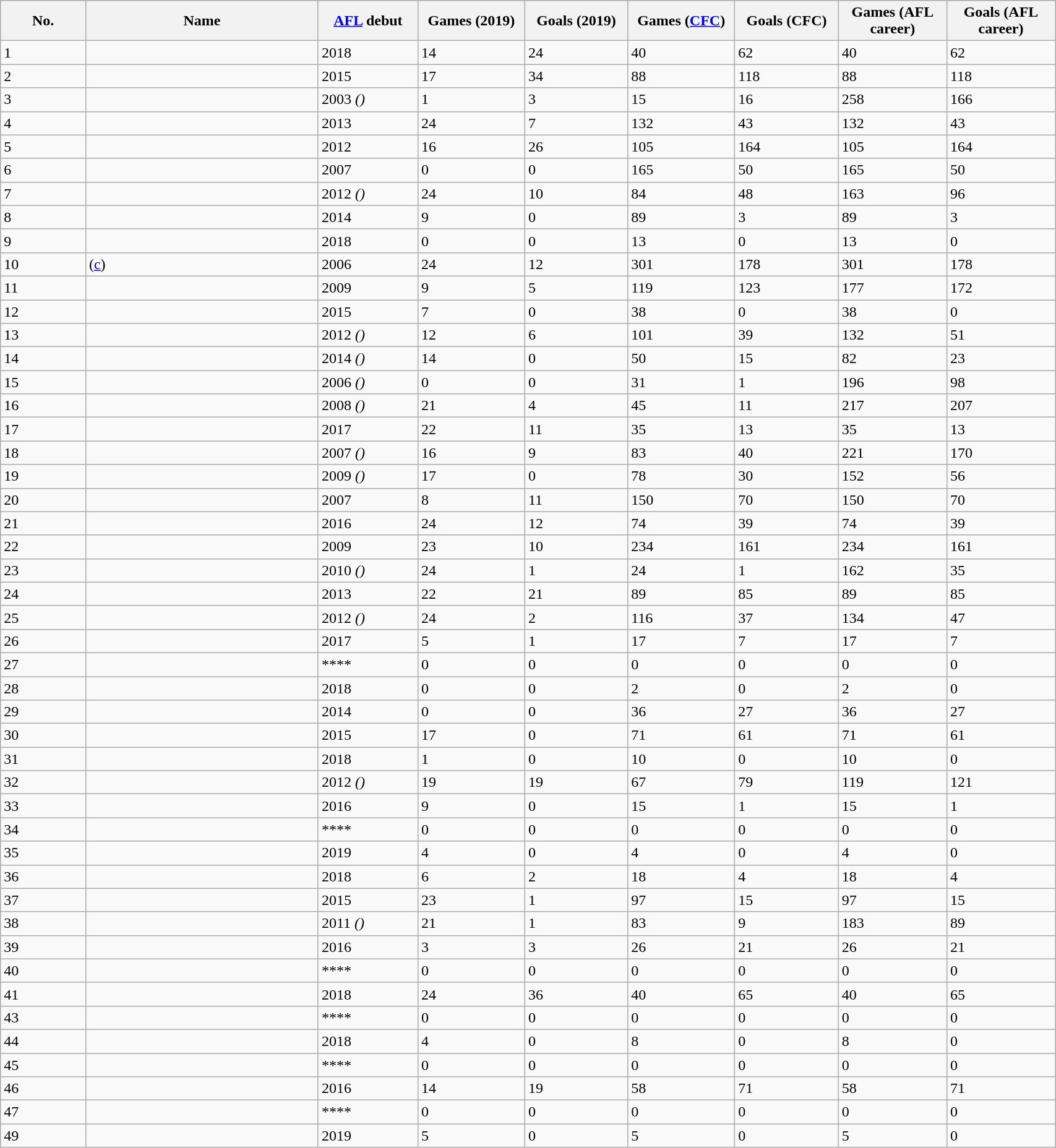<table class="wikitable sortable" style="width:90%;">
<tr style="background:#efefef;">
<th width=2%>No.</th>
<th width=6%>Name</th>
<th width=2%><a href='#'>AFL</a> debut</th>
<th width=2%>Games (2019)</th>
<th width=2%>Goals (2019)</th>
<th width=2%>Games (<a href='#'>CFC</a>)</th>
<th width=2%>Goals (CFC)</th>
<th width=2%>Games (AFL career)</th>
<th width=2%>Goals (AFL career)</th>
</tr>
<tr>
<td align=left>1</td>
<td></td>
<td>2018</td>
<td>14</td>
<td>24</td>
<td>40</td>
<td>62</td>
<td>40</td>
<td>62</td>
</tr>
<tr>
<td align=left>2</td>
<td></td>
<td>2015</td>
<td>17</td>
<td>34</td>
<td>88</td>
<td>118</td>
<td>88</td>
<td>118</td>
</tr>
<tr>
<td align=left>3</td>
<td></td>
<td>2003 <em>()</em></td>
<td>1</td>
<td>3</td>
<td>15</td>
<td>16</td>
<td>258</td>
<td>166</td>
</tr>
<tr>
<td align=left>4</td>
<td></td>
<td>2013</td>
<td>24</td>
<td>7</td>
<td>132</td>
<td>43</td>
<td>132</td>
<td>43</td>
</tr>
<tr>
<td align=left>5</td>
<td></td>
<td>2012</td>
<td>16</td>
<td>26</td>
<td>105</td>
<td>164</td>
<td>105</td>
<td>164</td>
</tr>
<tr>
<td align=left>6</td>
<td></td>
<td>2007</td>
<td>0</td>
<td>0</td>
<td>165</td>
<td>50</td>
<td>165</td>
<td>50</td>
</tr>
<tr>
<td align=left>7</td>
<td></td>
<td>2012 <em>()</em></td>
<td>24</td>
<td>10</td>
<td>84</td>
<td>48</td>
<td>163</td>
<td>96</td>
</tr>
<tr>
<td align=left>8</td>
<td></td>
<td>2014</td>
<td>9</td>
<td>0</td>
<td>89</td>
<td>3</td>
<td>89</td>
<td>3</td>
</tr>
<tr>
<td align=left>9</td>
<td></td>
<td>2018</td>
<td>0</td>
<td>0</td>
<td>13</td>
<td>0</td>
<td>13</td>
<td>0</td>
</tr>
<tr>
<td align=left>10</td>
<td> (<a href='#'>c</a>)</td>
<td>2006</td>
<td>24</td>
<td>12</td>
<td>301</td>
<td>178</td>
<td>301</td>
<td>178</td>
</tr>
<tr>
<td align=left>11</td>
<td></td>
<td>2009</td>
<td>9</td>
<td>5</td>
<td>119</td>
<td>123</td>
<td>177</td>
<td>172</td>
</tr>
<tr>
<td align=left>12</td>
<td></td>
<td>2015</td>
<td>7</td>
<td>0</td>
<td>38</td>
<td>0</td>
<td>38</td>
<td>0</td>
</tr>
<tr>
<td align=left>13</td>
<td></td>
<td>2012 <em>()</em></td>
<td>12</td>
<td>6</td>
<td>101</td>
<td>39</td>
<td>132</td>
<td>51</td>
</tr>
<tr>
<td align=left>14</td>
<td></td>
<td>2014 <em>()</em></td>
<td>14</td>
<td>0</td>
<td>50</td>
<td>15</td>
<td>82</td>
<td>23</td>
</tr>
<tr>
<td align=left>15</td>
<td></td>
<td>2006 <em>()</em></td>
<td>0</td>
<td>0</td>
<td>31</td>
<td>1</td>
<td>196</td>
<td>98</td>
</tr>
<tr>
<td align=left>16</td>
<td></td>
<td>2008 <em>()</em></td>
<td>21</td>
<td>4</td>
<td>45</td>
<td>11</td>
<td>217</td>
<td>207</td>
</tr>
<tr>
<td align=left>17</td>
<td></td>
<td>2017</td>
<td>22</td>
<td>11</td>
<td>35</td>
<td>13</td>
<td>35</td>
<td>13</td>
</tr>
<tr>
<td align=left>18</td>
<td></td>
<td>2007 <em>()</em></td>
<td>16</td>
<td>9</td>
<td>83</td>
<td>40</td>
<td>221</td>
<td>170</td>
</tr>
<tr>
<td align=left>19</td>
<td></td>
<td>2009 <em>()</em></td>
<td>17</td>
<td>0</td>
<td>78</td>
<td>30</td>
<td>152</td>
<td>56</td>
</tr>
<tr>
<td align=left>20</td>
<td></td>
<td>2007</td>
<td>8</td>
<td>11</td>
<td>150</td>
<td>70</td>
<td>150</td>
<td>70</td>
</tr>
<tr>
<td align=left>21</td>
<td></td>
<td>2016</td>
<td>24</td>
<td>12</td>
<td>74</td>
<td>39</td>
<td>74</td>
<td>39</td>
</tr>
<tr>
<td align=left>22</td>
<td></td>
<td>2009</td>
<td>23</td>
<td>10</td>
<td>234</td>
<td>161</td>
<td>234</td>
<td>161</td>
</tr>
<tr>
<td align=left>23</td>
<td></td>
<td>2010 <em>()</em></td>
<td>24</td>
<td>1</td>
<td>24</td>
<td>1</td>
<td>162</td>
<td>35</td>
</tr>
<tr>
<td align=left>24</td>
<td></td>
<td>2013</td>
<td>22</td>
<td>21</td>
<td>89</td>
<td>85</td>
<td>89</td>
<td>85</td>
</tr>
<tr>
<td align=left>25</td>
<td></td>
<td>2012 <em>()</em></td>
<td>24</td>
<td>2</td>
<td>116</td>
<td>37</td>
<td>134</td>
<td>47</td>
</tr>
<tr>
<td align=left>26</td>
<td></td>
<td>2017</td>
<td>5</td>
<td>1</td>
<td>17</td>
<td>7</td>
<td>17</td>
<td>7</td>
</tr>
<tr>
<td align=left>27</td>
<td></td>
<td>****</td>
<td>0</td>
<td>0</td>
<td>0</td>
<td>0</td>
<td>0</td>
<td>0</td>
</tr>
<tr>
<td align=left>28</td>
<td></td>
<td>2018</td>
<td>0</td>
<td>0</td>
<td>2</td>
<td>0</td>
<td>2</td>
<td>0</td>
</tr>
<tr>
<td align=left>29</td>
<td></td>
<td>2014</td>
<td>0</td>
<td>0</td>
<td>36</td>
<td>27</td>
<td>36</td>
<td>27</td>
</tr>
<tr>
<td align=left>30</td>
<td></td>
<td>2015</td>
<td>17</td>
<td>0</td>
<td>71</td>
<td>61</td>
<td>71</td>
<td>61</td>
</tr>
<tr>
<td align=left>31</td>
<td></td>
<td>2018</td>
<td>1</td>
<td>0</td>
<td>10</td>
<td>0</td>
<td>10</td>
<td>0</td>
</tr>
<tr>
<td align=left>32</td>
<td></td>
<td>2012 <em>()</em></td>
<td>19</td>
<td>19</td>
<td>67</td>
<td>79</td>
<td>119</td>
<td>121</td>
</tr>
<tr>
<td align=left>33</td>
<td></td>
<td>2016</td>
<td>9</td>
<td>0</td>
<td>15</td>
<td>1</td>
<td>15</td>
<td>1</td>
</tr>
<tr>
<td align=left>34</td>
<td></td>
<td>****</td>
<td>0</td>
<td>0</td>
<td>0</td>
<td>0</td>
<td>0</td>
<td>0</td>
</tr>
<tr>
<td align=left>35</td>
<td></td>
<td>2019</td>
<td>4</td>
<td>0</td>
<td>4</td>
<td>0</td>
<td>4</td>
<td>0</td>
</tr>
<tr>
<td align=left>36</td>
<td></td>
<td>2018</td>
<td>6</td>
<td>2</td>
<td>18</td>
<td>4</td>
<td>18</td>
<td>4</td>
</tr>
<tr>
<td align=left>37</td>
<td></td>
<td>2015</td>
<td>23</td>
<td>1</td>
<td>97</td>
<td>15</td>
<td>97</td>
<td>15</td>
</tr>
<tr>
<td align=left>38</td>
<td></td>
<td>2011 <em>()</em></td>
<td>21</td>
<td>1</td>
<td>83</td>
<td>9</td>
<td>183</td>
<td>89</td>
</tr>
<tr>
<td align=left>39</td>
<td></td>
<td>2016</td>
<td>3</td>
<td>3</td>
<td>26</td>
<td>21</td>
<td>26</td>
<td>21</td>
</tr>
<tr>
<td align=left>40</td>
<td></td>
<td>****</td>
<td>0</td>
<td>0</td>
<td>0</td>
<td>0</td>
<td>0</td>
<td>0</td>
</tr>
<tr>
<td align=left>41</td>
<td></td>
<td>2018</td>
<td>24</td>
<td>36</td>
<td>40</td>
<td>65</td>
<td>40</td>
<td>65</td>
</tr>
<tr>
<td align=left>43</td>
<td></td>
<td>****</td>
<td>0</td>
<td>0</td>
<td>0</td>
<td>0</td>
<td>0</td>
<td>0</td>
</tr>
<tr>
<td align=left>44</td>
<td></td>
<td>2018</td>
<td>4</td>
<td>0</td>
<td>8</td>
<td>0</td>
<td>8</td>
<td>0</td>
</tr>
<tr>
<td align=left>45</td>
<td></td>
<td>****</td>
<td>0</td>
<td>0</td>
<td>0</td>
<td>0</td>
<td>0</td>
<td>0</td>
</tr>
<tr>
<td align=left>46</td>
<td></td>
<td>2016</td>
<td>14</td>
<td>19</td>
<td>58</td>
<td>71</td>
<td>58</td>
<td>71</td>
</tr>
<tr>
<td align=left>47</td>
<td></td>
<td>****</td>
<td>0</td>
<td>0</td>
<td>0</td>
<td>0</td>
<td>0</td>
<td>0</td>
</tr>
<tr>
<td align=left>49</td>
<td></td>
<td>2019</td>
<td>5</td>
<td>0</td>
<td>5</td>
<td>0</td>
<td>5</td>
<td>0</td>
</tr>
</table>
